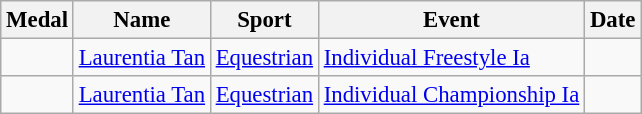<table class="wikitable sortable" style="font-size: 95%">
<tr>
<th>Medal</th>
<th>Name</th>
<th>Sport</th>
<th>Event</th>
<th>Date</th>
</tr>
<tr>
<td></td>
<td><a href='#'>Laurentia Tan</a></td>
<td><a href='#'>Equestrian</a></td>
<td><a href='#'>Individual Freestyle Ia</a></td>
<td></td>
</tr>
<tr>
<td></td>
<td><a href='#'>Laurentia Tan</a></td>
<td><a href='#'>Equestrian</a></td>
<td><a href='#'>Individual Championship Ia</a></td>
<td></td>
</tr>
</table>
